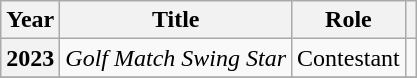<table class="wikitable sortable plainrowheaders">
<tr>
<th scope="col">Year</th>
<th scope="col">Title</th>
<th scope="col">Role</th>
<th scope="col" class="unsortable"></th>
</tr>
<tr>
<th scope="row">2023</th>
<td><em>Golf Match Swing Star</em></td>
<td>Contestant</td>
<td></td>
</tr>
<tr>
</tr>
</table>
